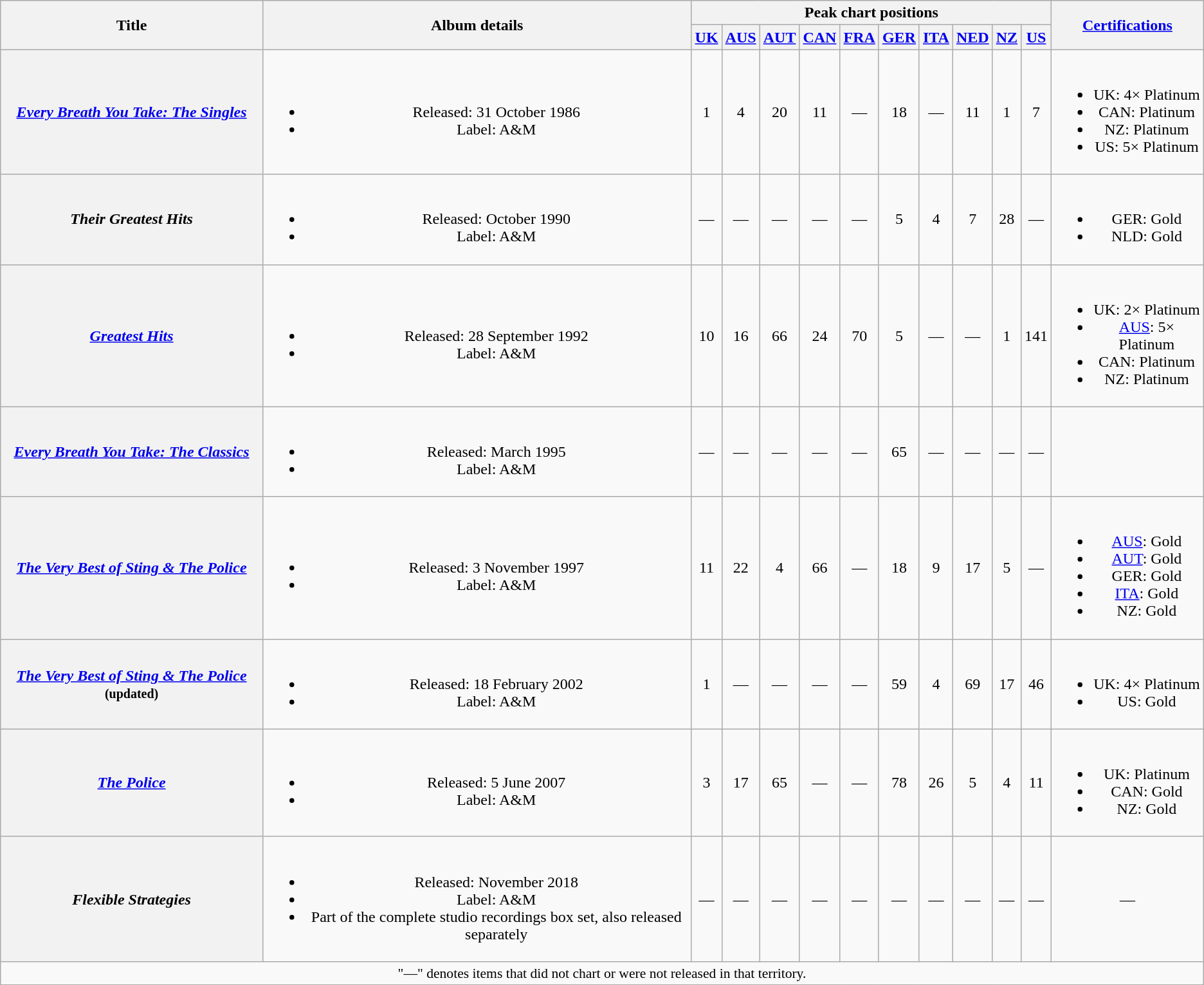<table class="wikitable plainrowheaders" style="text-align:center;">
<tr>
<th scope="col" rowspan="2">Title</th>
<th scope="col" rowspan="2">Album details</th>
<th scope="col" colspan="10">Peak chart positions</th>
<th scope="col" rowspan="2"><a href='#'>Certifications</a></th>
</tr>
<tr>
<th scope="col"><a href='#'>UK</a><br></th>
<th scope="col"><a href='#'>AUS</a><br></th>
<th scope="col"><a href='#'>AUT</a><br></th>
<th scope="col"><a href='#'>CAN</a><br></th>
<th scope="col"><a href='#'>FRA</a><br></th>
<th scope="col"><a href='#'>GER</a><br></th>
<th scope="col"><a href='#'>ITA</a><br></th>
<th scope="col"><a href='#'>NED</a><br></th>
<th scope="col"><a href='#'>NZ</a><br></th>
<th scope="col"><a href='#'>US</a><br></th>
</tr>
<tr>
<th scope="row"><em><a href='#'>Every Breath You Take: The Singles</a></em></th>
<td><br><ul><li>Released: 31 October 1986</li><li>Label: A&M</li></ul></td>
<td>1</td>
<td>4</td>
<td>20</td>
<td>11</td>
<td>—</td>
<td>18</td>
<td>—</td>
<td>11</td>
<td>1</td>
<td>7</td>
<td><br><ul><li>UK: 4× Platinum</li><li>CAN: Platinum</li><li>NZ: Platinum</li><li>US: 5× Platinum</li></ul></td>
</tr>
<tr>
<th scope="row"><em>Their Greatest Hits</em></th>
<td><br><ul><li>Released: October 1990</li><li>Label: A&M</li></ul></td>
<td>—</td>
<td>—</td>
<td>—</td>
<td>—</td>
<td>—</td>
<td>5</td>
<td>4</td>
<td>7</td>
<td>28</td>
<td>—</td>
<td><br><ul><li>GER: Gold</li><li>NLD: Gold</li></ul></td>
</tr>
<tr>
<th scope="row"><em><a href='#'>Greatest Hits</a></em></th>
<td><br><ul><li>Released: 28 September 1992</li><li>Label: A&M</li></ul></td>
<td>10</td>
<td>16</td>
<td>66</td>
<td>24</td>
<td>70</td>
<td>5</td>
<td>—</td>
<td>—</td>
<td>1</td>
<td>141<br></td>
<td><br><ul><li>UK: 2× Platinum</li><li><a href='#'>AUS</a>: 5× Platinum</li><li>CAN: Platinum</li><li>NZ: Platinum</li></ul></td>
</tr>
<tr>
<th scope="row"><em><a href='#'>Every Breath You Take: The Classics</a></em></th>
<td><br><ul><li>Released: March 1995</li><li>Label: A&M</li></ul></td>
<td>—</td>
<td>—</td>
<td>—</td>
<td>—</td>
<td>—</td>
<td>65</td>
<td>—</td>
<td>—</td>
<td>—</td>
<td>—</td>
<td></td>
</tr>
<tr>
<th scope="row"><em><a href='#'>The Very Best of Sting & The Police</a></em></th>
<td><br><ul><li>Released: 3 November 1997</li><li>Label: A&M</li></ul></td>
<td>11</td>
<td>22</td>
<td>4</td>
<td>66</td>
<td>—</td>
<td>18</td>
<td>9</td>
<td>17</td>
<td>5</td>
<td>—</td>
<td><br><ul><li><a href='#'>AUS</a>: Gold</li><li><a href='#'>AUT</a>: Gold</li><li>GER: Gold</li><li><a href='#'>ITA</a>: Gold</li><li>NZ: Gold</li></ul></td>
</tr>
<tr>
<th scope="row"><em><a href='#'>The Very Best of Sting & The Police</a></em> <small>(updated)</small></th>
<td><br><ul><li>Released: 18 February 2002</li><li>Label: A&M</li></ul></td>
<td>1</td>
<td>—</td>
<td>—</td>
<td>—</td>
<td>—</td>
<td>59</td>
<td>4</td>
<td>69</td>
<td>17</td>
<td>46</td>
<td><br><ul><li>UK: 4× Platinum</li><li>US: Gold</li></ul></td>
</tr>
<tr>
<th scope="row"><em><a href='#'>The Police</a></em></th>
<td><br><ul><li>Released: 5 June 2007</li><li>Label: A&M</li></ul></td>
<td>3</td>
<td>17</td>
<td>65</td>
<td>—</td>
<td>—</td>
<td>78</td>
<td>26</td>
<td>5</td>
<td>4</td>
<td>11</td>
<td><br><ul><li>UK: Platinum</li><li>CAN: Gold</li><li>NZ: Gold</li></ul></td>
</tr>
<tr>
<th scope="row"><em>Flexible Strategies</em></th>
<td><br><ul><li>Released: November 2018</li><li>Label: A&M</li><li>Part of the complete studio recordings box set, also released separately</li></ul></td>
<td>—</td>
<td>—</td>
<td>—</td>
<td>—</td>
<td>—</td>
<td>—</td>
<td>—</td>
<td>—</td>
<td>—</td>
<td>—</td>
<td>—</td>
</tr>
<tr>
<td colspan="14" align="center" style="font-size:90%">"—" denotes items that did not chart or were not released in that territory.</td>
</tr>
</table>
